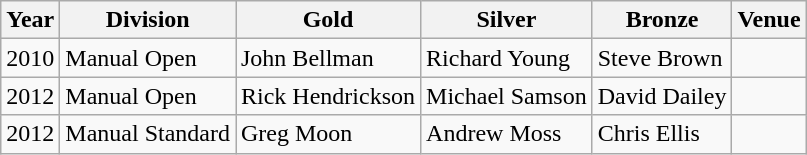<table class="wikitable sortable" style="text-align: left;">
<tr>
<th>Year</th>
<th>Division</th>
<th> Gold</th>
<th> Silver</th>
<th> Bronze</th>
<th>Venue</th>
</tr>
<tr>
<td>2010</td>
<td>Manual Open</td>
<td> John Bellman</td>
<td> Richard Young</td>
<td> Steve Brown</td>
<td></td>
</tr>
<tr>
<td>2012</td>
<td>Manual Open</td>
<td> Rick Hendrickson</td>
<td> Michael Samson</td>
<td> David Dailey</td>
<td></td>
</tr>
<tr>
<td>2012</td>
<td>Manual Standard</td>
<td> Greg Moon</td>
<td> Andrew Moss</td>
<td> Chris Ellis</td>
<td></td>
</tr>
</table>
